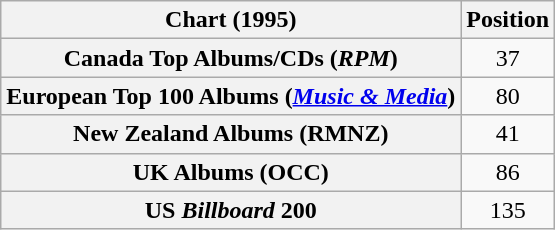<table class="wikitable plainrowheaders" style="text-align:center">
<tr>
<th scope="col">Chart (1995)</th>
<th scope="col">Position</th>
</tr>
<tr>
<th scope="row">Canada Top Albums/CDs (<em>RPM</em>)</th>
<td>37</td>
</tr>
<tr>
<th scope="row">European Top 100 Albums (<em><a href='#'>Music & Media</a></em>)</th>
<td>80</td>
</tr>
<tr>
<th scope="row">New Zealand Albums (RMNZ)</th>
<td>41</td>
</tr>
<tr>
<th scope="row">UK Albums (OCC)</th>
<td>86</td>
</tr>
<tr>
<th scope="row">US <em>Billboard</em> 200</th>
<td>135</td>
</tr>
</table>
